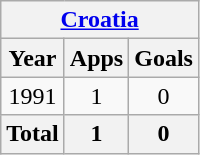<table class="wikitable" style="text-align:center">
<tr>
<th colspan=3><a href='#'>Croatia</a></th>
</tr>
<tr>
<th>Year</th>
<th>Apps</th>
<th>Goals</th>
</tr>
<tr>
<td>1991</td>
<td>1</td>
<td>0</td>
</tr>
<tr>
<th>Total</th>
<th>1</th>
<th>0</th>
</tr>
</table>
